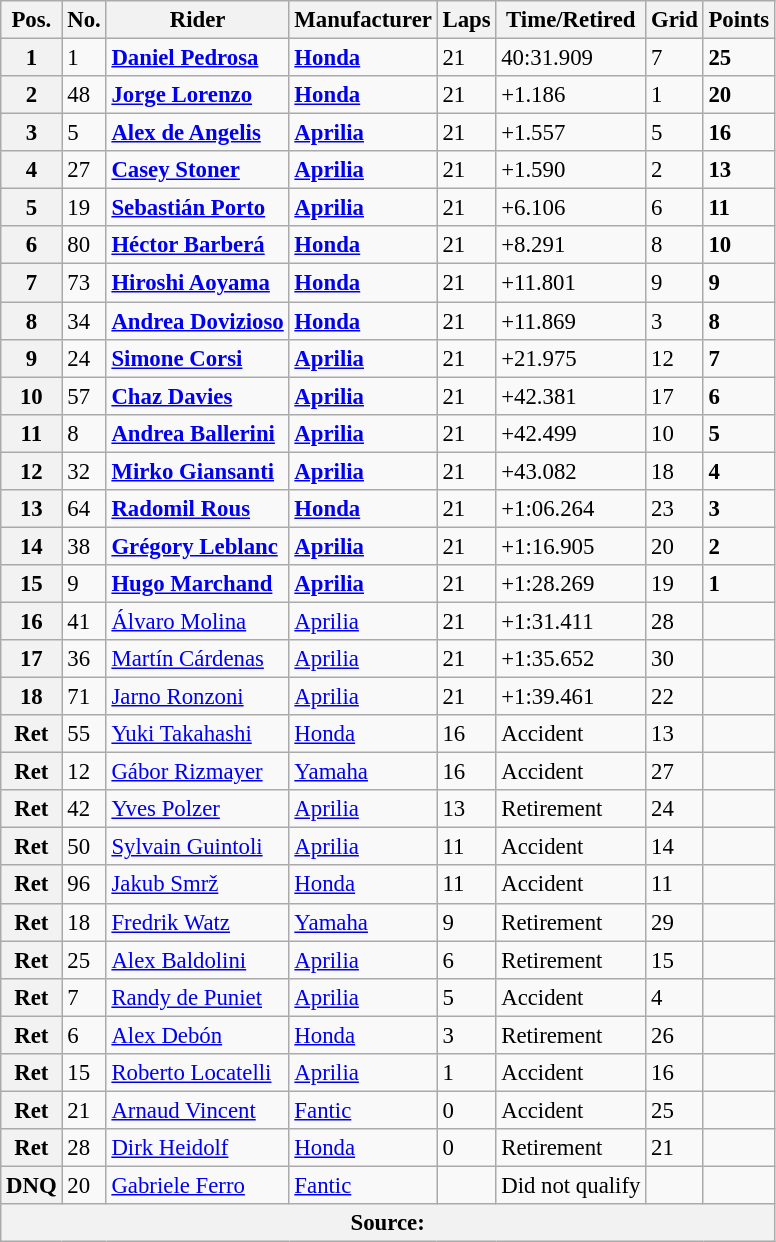<table class="wikitable" style="font-size: 95%;">
<tr>
<th>Pos.</th>
<th>No.</th>
<th>Rider</th>
<th>Manufacturer</th>
<th>Laps</th>
<th>Time/Retired</th>
<th>Grid</th>
<th>Points</th>
</tr>
<tr>
<th>1</th>
<td>1</td>
<td> <strong><a href='#'>Daniel Pedrosa</a></strong></td>
<td><strong><a href='#'>Honda</a></strong></td>
<td>21</td>
<td>40:31.909</td>
<td>7</td>
<td><strong>25</strong></td>
</tr>
<tr>
<th>2</th>
<td>48</td>
<td> <strong><a href='#'>Jorge Lorenzo</a></strong></td>
<td><strong><a href='#'>Honda</a></strong></td>
<td>21</td>
<td>+1.186</td>
<td>1</td>
<td><strong>20</strong></td>
</tr>
<tr>
<th>3</th>
<td>5</td>
<td> <strong><a href='#'>Alex de Angelis</a></strong></td>
<td><strong><a href='#'>Aprilia</a></strong></td>
<td>21</td>
<td>+1.557</td>
<td>5</td>
<td><strong>16</strong></td>
</tr>
<tr>
<th>4</th>
<td>27</td>
<td> <strong><a href='#'>Casey Stoner</a></strong></td>
<td><strong><a href='#'>Aprilia</a></strong></td>
<td>21</td>
<td>+1.590</td>
<td>2</td>
<td><strong>13</strong></td>
</tr>
<tr>
<th>5</th>
<td>19</td>
<td> <strong><a href='#'>Sebastián Porto</a></strong></td>
<td><strong><a href='#'>Aprilia</a></strong></td>
<td>21</td>
<td>+6.106</td>
<td>6</td>
<td><strong>11</strong></td>
</tr>
<tr>
<th>6</th>
<td>80</td>
<td> <strong><a href='#'>Héctor Barberá</a></strong></td>
<td><strong><a href='#'>Honda</a></strong></td>
<td>21</td>
<td>+8.291</td>
<td>8</td>
<td><strong>10</strong></td>
</tr>
<tr>
<th>7</th>
<td>73</td>
<td> <strong><a href='#'>Hiroshi Aoyama</a></strong></td>
<td><strong><a href='#'>Honda</a></strong></td>
<td>21</td>
<td>+11.801</td>
<td>9</td>
<td><strong>9</strong></td>
</tr>
<tr>
<th>8</th>
<td>34</td>
<td> <strong><a href='#'>Andrea Dovizioso</a></strong></td>
<td><strong><a href='#'>Honda</a></strong></td>
<td>21</td>
<td>+11.869</td>
<td>3</td>
<td><strong>8</strong></td>
</tr>
<tr>
<th>9</th>
<td>24</td>
<td> <strong><a href='#'>Simone Corsi</a></strong></td>
<td><strong><a href='#'>Aprilia</a></strong></td>
<td>21</td>
<td>+21.975</td>
<td>12</td>
<td><strong>7</strong></td>
</tr>
<tr>
<th>10</th>
<td>57</td>
<td> <strong><a href='#'>Chaz Davies</a></strong></td>
<td><strong><a href='#'>Aprilia</a></strong></td>
<td>21</td>
<td>+42.381</td>
<td>17</td>
<td><strong>6</strong></td>
</tr>
<tr>
<th>11</th>
<td>8</td>
<td> <strong><a href='#'>Andrea Ballerini</a></strong></td>
<td><strong><a href='#'>Aprilia</a></strong></td>
<td>21</td>
<td>+42.499</td>
<td>10</td>
<td><strong>5</strong></td>
</tr>
<tr>
<th>12</th>
<td>32</td>
<td> <strong><a href='#'>Mirko Giansanti</a></strong></td>
<td><strong><a href='#'>Aprilia</a></strong></td>
<td>21</td>
<td>+43.082</td>
<td>18</td>
<td><strong>4</strong></td>
</tr>
<tr>
<th>13</th>
<td>64</td>
<td> <strong><a href='#'>Radomil Rous</a></strong></td>
<td><strong><a href='#'>Honda</a></strong></td>
<td>21</td>
<td>+1:06.264</td>
<td>23</td>
<td><strong>3</strong></td>
</tr>
<tr>
<th>14</th>
<td>38</td>
<td> <strong><a href='#'>Grégory Leblanc</a></strong></td>
<td><strong><a href='#'>Aprilia</a></strong></td>
<td>21</td>
<td>+1:16.905</td>
<td>20</td>
<td><strong>2</strong></td>
</tr>
<tr>
<th>15</th>
<td>9</td>
<td> <strong><a href='#'>Hugo Marchand</a></strong></td>
<td><strong><a href='#'>Aprilia</a></strong></td>
<td>21</td>
<td>+1:28.269</td>
<td>19</td>
<td><strong>1</strong></td>
</tr>
<tr>
<th>16</th>
<td>41</td>
<td> <a href='#'>Álvaro Molina</a></td>
<td><a href='#'>Aprilia</a></td>
<td>21</td>
<td>+1:31.411</td>
<td>28</td>
<td></td>
</tr>
<tr>
<th>17</th>
<td>36</td>
<td> <a href='#'>Martín Cárdenas</a></td>
<td><a href='#'>Aprilia</a></td>
<td>21</td>
<td>+1:35.652</td>
<td>30</td>
<td></td>
</tr>
<tr>
<th>18</th>
<td>71</td>
<td> <a href='#'>Jarno Ronzoni</a></td>
<td><a href='#'>Aprilia</a></td>
<td>21</td>
<td>+1:39.461</td>
<td>22</td>
<td></td>
</tr>
<tr>
<th>Ret</th>
<td>55</td>
<td> <a href='#'>Yuki Takahashi</a></td>
<td><a href='#'>Honda</a></td>
<td>16</td>
<td>Accident</td>
<td>13</td>
<td></td>
</tr>
<tr>
<th>Ret</th>
<td>12</td>
<td> <a href='#'>Gábor Rizmayer</a></td>
<td><a href='#'>Yamaha</a></td>
<td>16</td>
<td>Accident</td>
<td>27</td>
<td></td>
</tr>
<tr>
<th>Ret</th>
<td>42</td>
<td> <a href='#'>Yves Polzer</a></td>
<td><a href='#'>Aprilia</a></td>
<td>13</td>
<td>Retirement</td>
<td>24</td>
<td></td>
</tr>
<tr>
<th>Ret</th>
<td>50</td>
<td> <a href='#'>Sylvain Guintoli</a></td>
<td><a href='#'>Aprilia</a></td>
<td>11</td>
<td>Accident</td>
<td>14</td>
<td></td>
</tr>
<tr>
<th>Ret</th>
<td>96</td>
<td> <a href='#'>Jakub Smrž</a></td>
<td><a href='#'>Honda</a></td>
<td>11</td>
<td>Accident</td>
<td>11</td>
<td></td>
</tr>
<tr>
<th>Ret</th>
<td>18</td>
<td> <a href='#'>Fredrik Watz</a></td>
<td><a href='#'>Yamaha</a></td>
<td>9</td>
<td>Retirement</td>
<td>29</td>
<td></td>
</tr>
<tr>
<th>Ret</th>
<td>25</td>
<td> <a href='#'>Alex Baldolini</a></td>
<td><a href='#'>Aprilia</a></td>
<td>6</td>
<td>Retirement</td>
<td>15</td>
<td></td>
</tr>
<tr>
<th>Ret</th>
<td>7</td>
<td> <a href='#'>Randy de Puniet</a></td>
<td><a href='#'>Aprilia</a></td>
<td>5</td>
<td>Accident</td>
<td>4</td>
<td></td>
</tr>
<tr>
<th>Ret</th>
<td>6</td>
<td> <a href='#'>Alex Debón</a></td>
<td><a href='#'>Honda</a></td>
<td>3</td>
<td>Retirement</td>
<td>26</td>
<td></td>
</tr>
<tr>
<th>Ret</th>
<td>15</td>
<td> <a href='#'>Roberto Locatelli</a></td>
<td><a href='#'>Aprilia</a></td>
<td>1</td>
<td>Accident</td>
<td>16</td>
<td></td>
</tr>
<tr>
<th>Ret</th>
<td>21</td>
<td> <a href='#'>Arnaud Vincent</a></td>
<td><a href='#'>Fantic</a></td>
<td>0</td>
<td>Accident</td>
<td>25</td>
<td></td>
</tr>
<tr>
<th>Ret</th>
<td>28</td>
<td> <a href='#'>Dirk Heidolf</a></td>
<td><a href='#'>Honda</a></td>
<td>0</td>
<td>Retirement</td>
<td>21</td>
<td></td>
</tr>
<tr>
<th>DNQ</th>
<td>20</td>
<td> <a href='#'>Gabriele Ferro</a></td>
<td><a href='#'>Fantic</a></td>
<td></td>
<td>Did not qualify</td>
<td></td>
<td></td>
</tr>
<tr>
<th colspan=8>Source: </th>
</tr>
</table>
